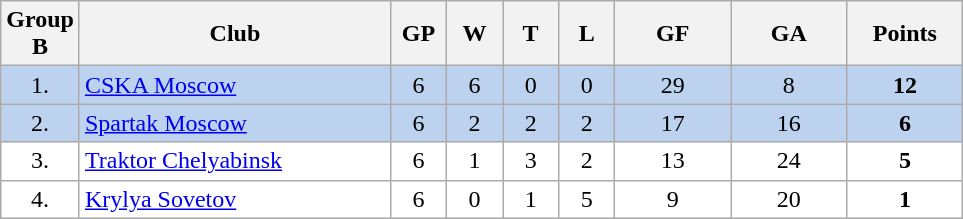<table class="wikitable">
<tr>
<th width="30">Group B</th>
<th width="200">Club</th>
<th width="30">GP</th>
<th width="30">W</th>
<th width="30">T</th>
<th width="30">L</th>
<th width="70">GF</th>
<th width="70">GA</th>
<th width="70">Points</th>
</tr>
<tr bgcolor="#BCD2EE" align="center">
<td>1.</td>
<td align="left"><a href='#'>CSKA Moscow</a></td>
<td>6</td>
<td>6</td>
<td>0</td>
<td>0</td>
<td>29</td>
<td>8</td>
<td><strong>12</strong></td>
</tr>
<tr bgcolor="#BCD2EE" align="center">
<td>2.</td>
<td align="left"><a href='#'>Spartak Moscow</a></td>
<td>6</td>
<td>2</td>
<td>2</td>
<td>2</td>
<td>17</td>
<td>16</td>
<td><strong>6</strong></td>
</tr>
<tr bgcolor="#FFFFFF" align="center">
<td>3.</td>
<td align="left"><a href='#'>Traktor Chelyabinsk</a></td>
<td>6</td>
<td>1</td>
<td>3</td>
<td>2</td>
<td>13</td>
<td>24</td>
<td><strong>5</strong></td>
</tr>
<tr bgcolor="#FFFFFF" align="center">
<td>4.</td>
<td align="left"><a href='#'>Krylya Sovetov</a></td>
<td>6</td>
<td>0</td>
<td>1</td>
<td>5</td>
<td>9</td>
<td>20</td>
<td><strong>1</strong></td>
</tr>
</table>
